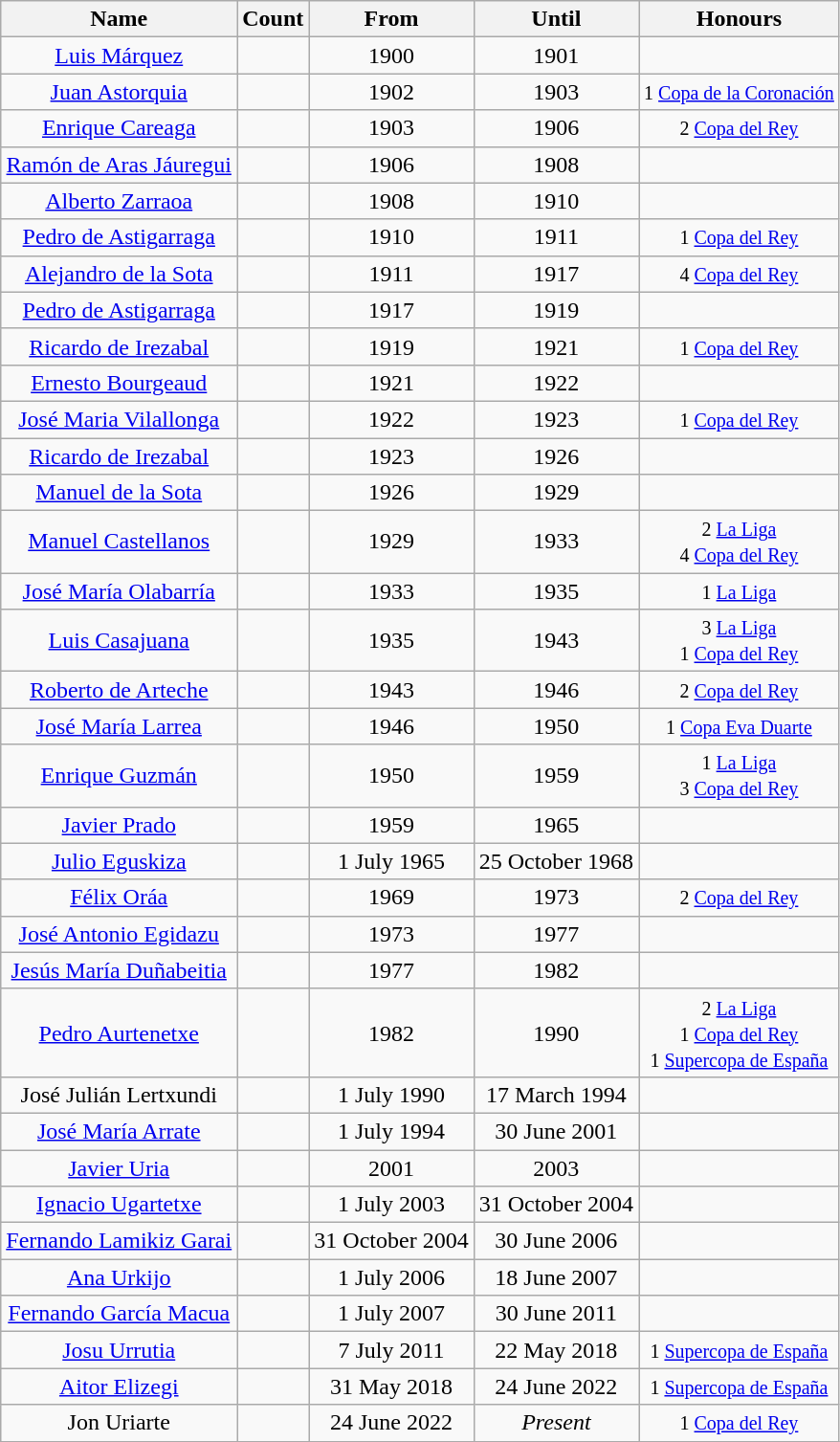<table class="wikitable sortable" style="text-align: center;">
<tr>
<th>Name</th>
<th>Count</th>
<th>From</th>
<th>Until</th>
<th>Honours</th>
</tr>
<tr>
<td><a href='#'>Luis Márquez</a></td>
<td></td>
<td>1900</td>
<td>1901</td>
<td></td>
</tr>
<tr>
<td><a href='#'>Juan Astorquia</a></td>
<td></td>
<td>1902</td>
<td>1903</td>
<td><small>1 <a href='#'>Copa de la Coronación</a></small></td>
</tr>
<tr>
<td><a href='#'>Enrique Careaga</a></td>
<td></td>
<td>1903</td>
<td>1906</td>
<td><small>2 <a href='#'>Copa del Rey</a></small></td>
</tr>
<tr>
<td><a href='#'>Ramón de Aras Jáuregui</a></td>
<td></td>
<td>1906</td>
<td>1908</td>
<td></td>
</tr>
<tr>
<td><a href='#'>Alberto Zarraoa</a></td>
<td></td>
<td>1908</td>
<td>1910</td>
<td></td>
</tr>
<tr>
<td><a href='#'>Pedro de Astigarraga</a></td>
<td></td>
<td>1910</td>
<td>1911</td>
<td><small>1 <a href='#'>Copa del Rey</a></small></td>
</tr>
<tr>
<td><a href='#'>Alejandro de la Sota</a></td>
<td></td>
<td>1911</td>
<td>1917</td>
<td><small>4 <a href='#'>Copa del Rey</a></small></td>
</tr>
<tr>
<td><a href='#'>Pedro de Astigarraga</a></td>
<td></td>
<td>1917</td>
<td>1919</td>
<td></td>
</tr>
<tr>
<td><a href='#'>Ricardo de Irezabal</a></td>
<td></td>
<td>1919</td>
<td>1921</td>
<td><small>1 <a href='#'>Copa del Rey</a></small></td>
</tr>
<tr>
<td><a href='#'>Ernesto Bourgeaud</a></td>
<td></td>
<td>1921</td>
<td>1922</td>
<td></td>
</tr>
<tr>
<td><a href='#'>José Maria Vilallonga</a></td>
<td></td>
<td>1922</td>
<td>1923</td>
<td><small>1 <a href='#'>Copa del Rey</a></small></td>
</tr>
<tr>
<td><a href='#'>Ricardo de Irezabal</a></td>
<td></td>
<td>1923</td>
<td>1926</td>
<td></td>
</tr>
<tr>
<td><a href='#'>Manuel de la Sota</a></td>
<td></td>
<td>1926</td>
<td>1929</td>
<td></td>
</tr>
<tr>
<td><a href='#'>Manuel Castellanos</a></td>
<td></td>
<td>1929</td>
<td>1933</td>
<td><small>2 <a href='#'>La Liga</a><br>4 <a href='#'>Copa del Rey</a></small></td>
</tr>
<tr>
<td><a href='#'>José María Olabarría</a></td>
<td></td>
<td>1933</td>
<td>1935</td>
<td><small>1 <a href='#'>La Liga</a></small></td>
</tr>
<tr>
<td><a href='#'>Luis Casajuana</a></td>
<td></td>
<td>1935</td>
<td>1943</td>
<td><small>3 <a href='#'>La Liga</a><br>1 <a href='#'>Copa del Rey</a></small></td>
</tr>
<tr>
<td><a href='#'>Roberto de Arteche</a></td>
<td></td>
<td>1943</td>
<td>1946</td>
<td><small>2 <a href='#'>Copa del Rey</a></small></td>
</tr>
<tr>
<td><a href='#'>José María Larrea</a></td>
<td></td>
<td>1946</td>
<td>1950</td>
<td><small>1 <a href='#'>Copa Eva Duarte</a></small></td>
</tr>
<tr>
<td><a href='#'>Enrique Guzmán</a></td>
<td></td>
<td>1950</td>
<td>1959</td>
<td><small>1 <a href='#'>La Liga</a><br>3 <a href='#'>Copa del Rey</a></small></td>
</tr>
<tr>
<td><a href='#'>Javier Prado</a></td>
<td></td>
<td>1959</td>
<td>1965</td>
<td></td>
</tr>
<tr>
<td><a href='#'>Julio Eguskiza</a></td>
<td></td>
<td>1 July 1965</td>
<td>25 October 1968</td>
<td></td>
</tr>
<tr>
<td><a href='#'>Félix Oráa</a></td>
<td></td>
<td>1969</td>
<td>1973</td>
<td><small>2 <a href='#'>Copa del Rey</a></small></td>
</tr>
<tr>
<td><a href='#'>José Antonio Egidazu</a></td>
<td></td>
<td>1973</td>
<td>1977</td>
<td></td>
</tr>
<tr>
<td><a href='#'>Jesús María Duñabeitia</a></td>
<td></td>
<td>1977</td>
<td>1982</td>
<td></td>
</tr>
<tr>
<td><a href='#'>Pedro Aurtenetxe</a></td>
<td></td>
<td>1982</td>
<td>1990</td>
<td><small>2 <a href='#'>La Liga</a><br>1 <a href='#'>Copa del Rey</a><br>1 <a href='#'>Supercopa de España</a></small></td>
</tr>
<tr>
<td>José Julián Lertxundi</td>
<td></td>
<td>1 July 1990</td>
<td>17 March 1994</td>
<td></td>
</tr>
<tr>
<td><a href='#'>José María Arrate</a></td>
<td></td>
<td>1 July 1994</td>
<td>30 June 2001</td>
<td></td>
</tr>
<tr>
<td><a href='#'>Javier Uria</a></td>
<td></td>
<td>2001</td>
<td>2003</td>
<td></td>
</tr>
<tr>
<td><a href='#'>Ignacio Ugartetxe</a></td>
<td></td>
<td>1 July 2003</td>
<td>31 October 2004</td>
<td></td>
</tr>
<tr>
<td><a href='#'>Fernando Lamikiz Garai</a></td>
<td></td>
<td>31 October 2004</td>
<td>30 June 2006</td>
<td></td>
</tr>
<tr>
<td><a href='#'>Ana Urkijo</a></td>
<td></td>
<td>1 July 2006</td>
<td>18 June 2007</td>
<td></td>
</tr>
<tr>
<td><a href='#'>Fernando García Macua</a></td>
<td></td>
<td>1 July 2007</td>
<td>30 June 2011</td>
<td></td>
</tr>
<tr>
<td><a href='#'>Josu Urrutia</a></td>
<td></td>
<td>7 July 2011</td>
<td>22 May 2018</td>
<td><small>1 <a href='#'>Supercopa de España</a></small></td>
</tr>
<tr>
<td><a href='#'>Aitor Elizegi</a></td>
<td></td>
<td>31 May 2018</td>
<td>24 June 2022</td>
<td><small>1 <a href='#'>Supercopa de España</a></small></td>
</tr>
<tr>
<td>Jon Uriarte</td>
<td></td>
<td>24 June 2022</td>
<td><em>Present</em></td>
<td><small>1 <a href='#'>Copa del Rey</a> </small></td>
</tr>
<tr>
</tr>
</table>
